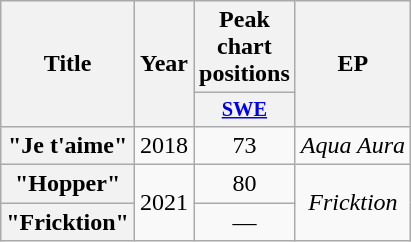<table class="wikitable plainrowheaders" style="text-align:center">
<tr>
<th scope="col" rowspan="2">Title</th>
<th scope="col" rowspan="2">Year</th>
<th scope="col" colspan="1">Peak chart positions</th>
<th scope="col" rowspan="2">EP</th>
</tr>
<tr>
<th scope="col" style="width:3em;font-size:85%;"><a href='#'>SWE</a><br></th>
</tr>
<tr>
<th scope="row">"Je t'aime" </th>
<td>2018</td>
<td>73</td>
<td><em>Aqua Aura</em></td>
</tr>
<tr>
<th scope="row">"Hopper" </th>
<td rowspan="2">2021</td>
<td>80<br></td>
<td rowspan="2"><em>Fricktion</em></td>
</tr>
<tr>
<th scope="row">"Fricktion"</th>
<td>—</td>
</tr>
</table>
